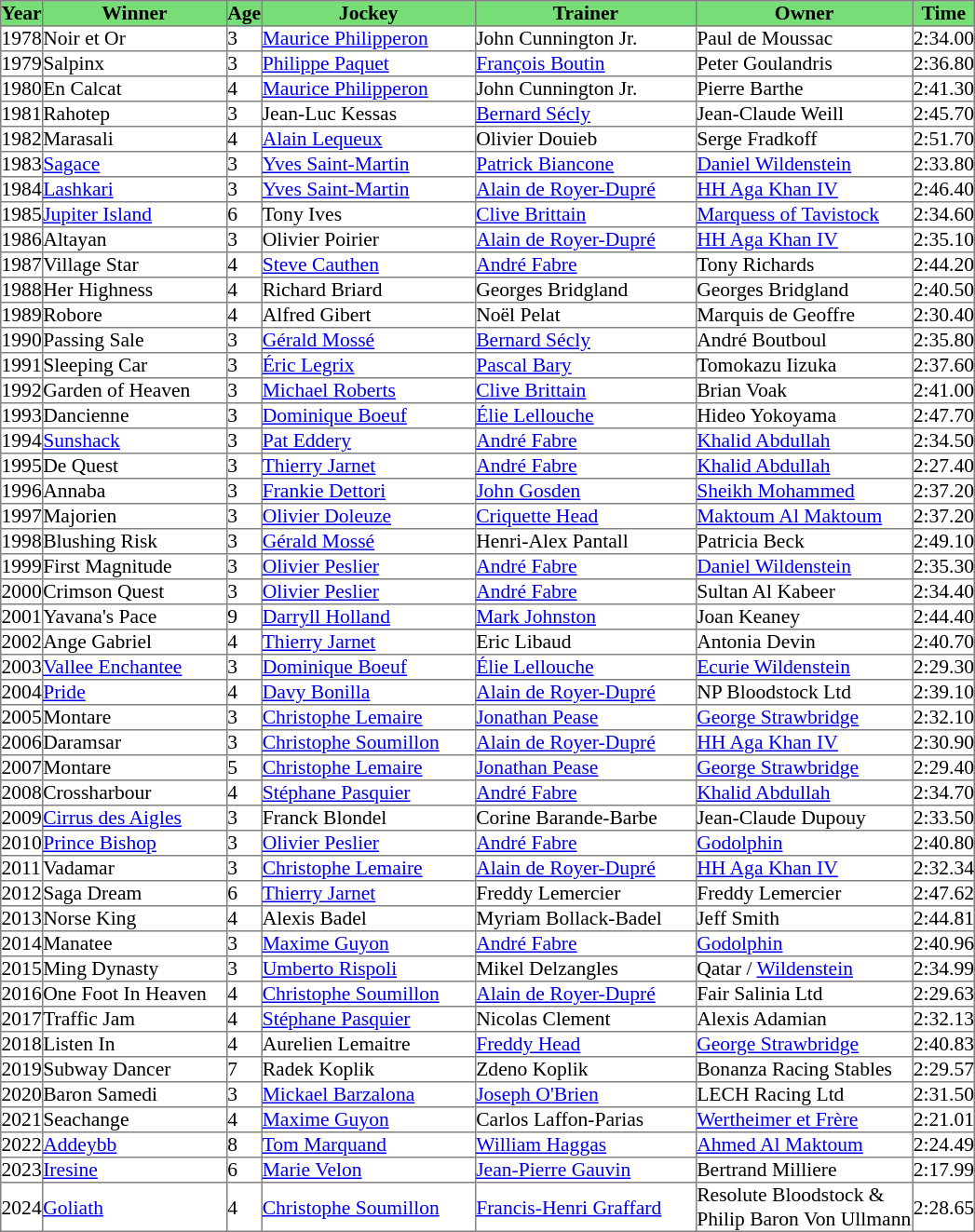<table class = "sortable" | border="1" cellpadding="0" style="border-collapse: collapse; font-size:90%">
<tr bgcolor="#77dd77" align="center">
<th>Year</th>
<th>Winner</th>
<th>Age</th>
<th>Jockey</th>
<th>Trainer</th>
<th>Owner</th>
<th>Time</th>
</tr>
<tr>
<td>1978</td>
<td width=131px>Noir et Or</td>
<td>3</td>
<td width=152px><a href='#'>Maurice Philipperon</a></td>
<td width=157px>John Cunnington Jr.</td>
<td width=154px>Paul de Moussac</td>
<td>2:34.00</td>
</tr>
<tr>
<td>1979</td>
<td>Salpinx</td>
<td>3</td>
<td><a href='#'>Philippe Paquet</a></td>
<td><a href='#'>François Boutin</a></td>
<td>Peter Goulandris</td>
<td>2:36.80</td>
</tr>
<tr>
<td>1980</td>
<td>En Calcat</td>
<td>4</td>
<td><a href='#'>Maurice Philipperon</a></td>
<td>John Cunnington Jr.</td>
<td>Pierre Barthe</td>
<td>2:41.30</td>
</tr>
<tr>
<td>1981</td>
<td>Rahotep</td>
<td>3</td>
<td>Jean-Luc Kessas</td>
<td><a href='#'>Bernard Sécly</a></td>
<td>Jean-Claude Weill</td>
<td>2:45.70</td>
</tr>
<tr>
<td>1982</td>
<td>Marasali</td>
<td>4</td>
<td><a href='#'>Alain Lequeux</a></td>
<td>Olivier Douieb</td>
<td>Serge Fradkoff</td>
<td>2:51.70</td>
</tr>
<tr>
<td>1983</td>
<td><a href='#'>Sagace</a></td>
<td>3</td>
<td><a href='#'>Yves Saint-Martin</a></td>
<td><a href='#'>Patrick Biancone</a></td>
<td><a href='#'>Daniel Wildenstein</a></td>
<td>2:33.80</td>
</tr>
<tr>
<td>1984</td>
<td><a href='#'>Lashkari</a></td>
<td>3</td>
<td><a href='#'>Yves Saint-Martin</a></td>
<td><a href='#'>Alain de Royer-Dupré</a></td>
<td><a href='#'>HH Aga Khan IV</a></td>
<td>2:46.40</td>
</tr>
<tr>
<td>1985</td>
<td><a href='#'>Jupiter Island</a></td>
<td>6</td>
<td>Tony Ives</td>
<td><a href='#'>Clive Brittain</a></td>
<td><a href='#'>Marquess of Tavistock</a></td>
<td>2:34.60</td>
</tr>
<tr>
<td>1986</td>
<td>Altayan</td>
<td>3</td>
<td>Olivier Poirier</td>
<td><a href='#'>Alain de Royer-Dupré</a></td>
<td><a href='#'>HH Aga Khan IV</a></td>
<td>2:35.10</td>
</tr>
<tr>
<td>1987</td>
<td>Village Star</td>
<td>4</td>
<td><a href='#'>Steve Cauthen</a></td>
<td><a href='#'>André Fabre</a></td>
<td>Tony Richards</td>
<td>2:44.20</td>
</tr>
<tr>
<td>1988</td>
<td>Her Highness</td>
<td>4</td>
<td>Richard Briard</td>
<td>Georges Bridgland</td>
<td>Georges Bridgland</td>
<td>2:40.50</td>
</tr>
<tr>
<td>1989</td>
<td>Robore</td>
<td>4</td>
<td>Alfred Gibert</td>
<td>Noël Pelat</td>
<td>Marquis de Geoffre</td>
<td>2:30.40</td>
</tr>
<tr>
<td>1990</td>
<td>Passing Sale</td>
<td>3</td>
<td><a href='#'>Gérald Mossé</a></td>
<td><a href='#'>Bernard Sécly</a></td>
<td>André Boutboul</td>
<td>2:35.80</td>
</tr>
<tr>
<td>1991</td>
<td>Sleeping Car</td>
<td>3</td>
<td><a href='#'>Éric Legrix</a></td>
<td><a href='#'>Pascal Bary</a></td>
<td>Tomokazu Iizuka</td>
<td>2:37.60</td>
</tr>
<tr>
<td>1992</td>
<td>Garden of Heaven</td>
<td>3</td>
<td><a href='#'>Michael Roberts</a></td>
<td><a href='#'>Clive Brittain</a></td>
<td>Brian Voak</td>
<td>2:41.00</td>
</tr>
<tr>
<td>1993</td>
<td>Dancienne</td>
<td>3</td>
<td><a href='#'>Dominique Boeuf</a></td>
<td><a href='#'>Élie Lellouche</a></td>
<td>Hideo Yokoyama</td>
<td>2:47.70</td>
</tr>
<tr>
<td>1994</td>
<td><a href='#'>Sunshack</a></td>
<td>3</td>
<td><a href='#'>Pat Eddery</a></td>
<td><a href='#'>André Fabre</a></td>
<td><a href='#'>Khalid Abdullah</a></td>
<td>2:34.50</td>
</tr>
<tr>
<td>1995</td>
<td>De Quest</td>
<td>3</td>
<td><a href='#'>Thierry Jarnet</a></td>
<td><a href='#'>André Fabre</a></td>
<td><a href='#'>Khalid Abdullah</a></td>
<td>2:27.40</td>
</tr>
<tr>
<td>1996</td>
<td>Annaba</td>
<td>3</td>
<td><a href='#'>Frankie Dettori</a></td>
<td><a href='#'>John Gosden</a></td>
<td><a href='#'>Sheikh Mohammed</a></td>
<td>2:37.20</td>
</tr>
<tr>
<td>1997</td>
<td>Majorien</td>
<td>3</td>
<td><a href='#'>Olivier Doleuze</a></td>
<td><a href='#'>Criquette Head</a></td>
<td><a href='#'>Maktoum Al Maktoum</a></td>
<td>2:37.20</td>
</tr>
<tr>
<td>1998</td>
<td>Blushing Risk</td>
<td>3</td>
<td><a href='#'>Gérald Mossé</a></td>
<td>Henri-Alex Pantall</td>
<td>Patricia Beck</td>
<td>2:49.10</td>
</tr>
<tr>
<td>1999</td>
<td>First Magnitude</td>
<td>3</td>
<td><a href='#'>Olivier Peslier</a></td>
<td><a href='#'>André Fabre</a></td>
<td><a href='#'>Daniel Wildenstein</a></td>
<td>2:35.30</td>
</tr>
<tr>
<td>2000</td>
<td>Crimson Quest</td>
<td>3</td>
<td><a href='#'>Olivier Peslier</a></td>
<td><a href='#'>André Fabre</a></td>
<td>Sultan Al Kabeer</td>
<td>2:34.40</td>
</tr>
<tr>
<td>2001</td>
<td>Yavana's Pace</td>
<td>9</td>
<td><a href='#'>Darryll Holland</a></td>
<td><a href='#'>Mark Johnston</a></td>
<td>Joan Keaney</td>
<td>2:44.40</td>
</tr>
<tr>
<td>2002</td>
<td>Ange Gabriel</td>
<td>4</td>
<td><a href='#'>Thierry Jarnet</a></td>
<td>Eric Libaud</td>
<td>Antonia Devin</td>
<td>2:40.70</td>
</tr>
<tr>
<td>2003</td>
<td><a href='#'>Vallee Enchantee</a></td>
<td>3</td>
<td><a href='#'>Dominique Boeuf</a></td>
<td><a href='#'>Élie Lellouche</a></td>
<td><a href='#'>Ecurie Wildenstein</a></td>
<td>2:29.30</td>
</tr>
<tr>
<td>2004</td>
<td><a href='#'>Pride</a></td>
<td>4</td>
<td><a href='#'>Davy Bonilla</a></td>
<td><a href='#'>Alain de Royer-Dupré</a></td>
<td>NP Bloodstock Ltd</td>
<td>2:39.10</td>
</tr>
<tr>
<td>2005</td>
<td>Montare</td>
<td>3</td>
<td><a href='#'>Christophe Lemaire</a></td>
<td><a href='#'>Jonathan Pease</a></td>
<td><a href='#'>George Strawbridge</a></td>
<td>2:32.10</td>
</tr>
<tr>
<td>2006</td>
<td>Daramsar</td>
<td>3</td>
<td><a href='#'>Christophe Soumillon</a></td>
<td><a href='#'>Alain de Royer-Dupré</a></td>
<td><a href='#'>HH Aga Khan IV</a></td>
<td>2:30.90</td>
</tr>
<tr>
<td>2007</td>
<td>Montare</td>
<td>5</td>
<td><a href='#'>Christophe Lemaire</a></td>
<td><a href='#'>Jonathan Pease</a></td>
<td><a href='#'>George Strawbridge</a></td>
<td>2:29.40</td>
</tr>
<tr>
<td>2008</td>
<td>Crossharbour</td>
<td>4</td>
<td><a href='#'>Stéphane Pasquier</a></td>
<td><a href='#'>André Fabre</a></td>
<td><a href='#'>Khalid Abdullah</a></td>
<td>2:34.70</td>
</tr>
<tr>
<td>2009</td>
<td><a href='#'>Cirrus des Aigles</a></td>
<td>3</td>
<td>Franck Blondel</td>
<td>Corine Barande-Barbe</td>
<td>Jean-Claude Dupouy</td>
<td>2:33.50</td>
</tr>
<tr>
<td>2010</td>
<td><a href='#'>Prince Bishop</a></td>
<td>3</td>
<td><a href='#'>Olivier Peslier</a></td>
<td><a href='#'>André Fabre</a></td>
<td><a href='#'>Godolphin</a></td>
<td>2:40.80</td>
</tr>
<tr>
<td>2011</td>
<td>Vadamar</td>
<td>3</td>
<td><a href='#'>Christophe Lemaire</a></td>
<td><a href='#'>Alain de Royer-Dupré</a></td>
<td><a href='#'>HH Aga Khan IV</a></td>
<td>2:32.34</td>
</tr>
<tr>
<td>2012</td>
<td>Saga Dream</td>
<td>6</td>
<td><a href='#'>Thierry Jarnet</a></td>
<td>Freddy Lemercier</td>
<td>Freddy Lemercier</td>
<td>2:47.62</td>
</tr>
<tr>
<td>2013</td>
<td>Norse King</td>
<td>4</td>
<td>Alexis Badel</td>
<td>Myriam Bollack-Badel</td>
<td>Jeff Smith</td>
<td>2:44.81</td>
</tr>
<tr>
<td>2014</td>
<td>Manatee</td>
<td>3</td>
<td><a href='#'>Maxime Guyon</a></td>
<td><a href='#'>André Fabre</a></td>
<td><a href='#'>Godolphin</a></td>
<td>2:40.96</td>
</tr>
<tr>
<td>2015</td>
<td>Ming Dynasty</td>
<td>3</td>
<td><a href='#'>Umberto Rispoli</a></td>
<td>Mikel Delzangles</td>
<td>Qatar / <a href='#'>Wildenstein</a> </td>
<td>2:34.99</td>
</tr>
<tr>
<td>2016</td>
<td>One Foot In Heaven</td>
<td>4</td>
<td><a href='#'>Christophe Soumillon</a></td>
<td><a href='#'>Alain de Royer-Dupré</a></td>
<td>Fair Salinia Ltd</td>
<td>2:29.63</td>
</tr>
<tr>
<td>2017</td>
<td>Traffic Jam</td>
<td>4</td>
<td><a href='#'>Stéphane Pasquier</a></td>
<td>Nicolas Clement</td>
<td>Alexis Adamian</td>
<td>2:32.13</td>
</tr>
<tr>
<td>2018</td>
<td>Listen In</td>
<td>4</td>
<td>Aurelien Lemaitre</td>
<td><a href='#'>Freddy Head</a></td>
<td><a href='#'>George Strawbridge</a></td>
<td>2:40.83</td>
</tr>
<tr>
<td>2019</td>
<td>Subway Dancer</td>
<td>7</td>
<td>Radek Koplik</td>
<td>Zdeno Koplik</td>
<td>Bonanza Racing Stables</td>
<td>2:29.57</td>
</tr>
<tr>
<td>2020</td>
<td>Baron Samedi</td>
<td>3</td>
<td><a href='#'>Mickael Barzalona</a></td>
<td><a href='#'>Joseph O'Brien</a></td>
<td>LECH Racing Ltd</td>
<td>2:31.50</td>
</tr>
<tr>
<td>2021</td>
<td>Seachange</td>
<td>4</td>
<td><a href='#'>Maxime Guyon</a></td>
<td>Carlos Laffon-Parias</td>
<td><a href='#'>Wertheimer et Frère</a></td>
<td>2:21.01</td>
</tr>
<tr>
<td>2022</td>
<td><a href='#'>Addeybb</a></td>
<td>8</td>
<td><a href='#'>Tom Marquand</a></td>
<td><a href='#'>William Haggas</a></td>
<td><a href='#'>Ahmed Al Maktoum</a></td>
<td>2:24.49</td>
</tr>
<tr>
<td>2023</td>
<td><a href='#'>Iresine</a></td>
<td>6</td>
<td><a href='#'>Marie Velon</a></td>
<td><a href='#'>Jean-Pierre Gauvin</a></td>
<td>Bertrand Milliere</td>
<td>2:17.99</td>
</tr>
<tr>
<td>2024</td>
<td><a href='#'>Goliath</a></td>
<td>4</td>
<td><a href='#'>Christophe Soumillon</a></td>
<td><a href='#'>Francis-Henri Graffard</a></td>
<td>Resolute Bloodstock & Philip Baron Von Ullmann</td>
<td>2:28.65</td>
</tr>
</table>
